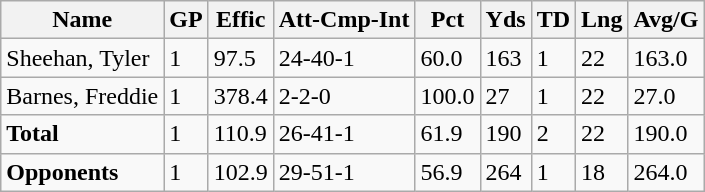<table class="wikitable" style="white-space:nowrap;">
<tr>
<th>Name</th>
<th>GP</th>
<th>Effic</th>
<th>Att-Cmp-Int</th>
<th>Pct</th>
<th>Yds</th>
<th>TD</th>
<th>Lng</th>
<th>Avg/G</th>
</tr>
<tr>
<td>Sheehan, Tyler</td>
<td>1</td>
<td>97.5</td>
<td>24-40-1</td>
<td>60.0</td>
<td>163</td>
<td>1</td>
<td>22</td>
<td>163.0</td>
</tr>
<tr>
<td>Barnes, Freddie</td>
<td>1</td>
<td>378.4</td>
<td>2-2-0</td>
<td>100.0</td>
<td>27</td>
<td>1</td>
<td>22</td>
<td>27.0</td>
</tr>
<tr>
<td><strong>Total</strong></td>
<td>1</td>
<td>110.9</td>
<td>26-41-1</td>
<td>61.9</td>
<td>190</td>
<td>2</td>
<td>22</td>
<td>190.0</td>
</tr>
<tr>
<td><strong>Opponents</strong></td>
<td>1</td>
<td>102.9</td>
<td>29-51-1</td>
<td>56.9</td>
<td>264</td>
<td>1</td>
<td>18</td>
<td>264.0</td>
</tr>
</table>
